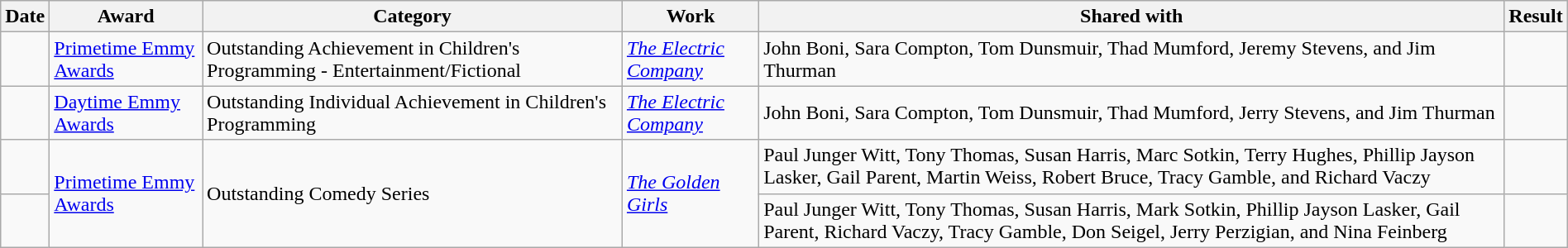<table class="wikitable sortable" style="margin-right: 0;">
<tr>
<th>Date</th>
<th>Award</th>
<th>Category</th>
<th>Work</th>
<th>Shared with</th>
<th>Result</th>
</tr>
<tr>
<td></td>
<td><a href='#'>Primetime Emmy Awards</a></td>
<td>Outstanding Achievement in Children's Programming - Entertainment/Fictional</td>
<td><em><a href='#'>The Electric Company</a></em></td>
<td>John Boni, Sara Compton, Tom Dunsmuir, Thad Mumford, Jeremy Stevens, and Jim Thurman</td>
<td></td>
</tr>
<tr>
<td></td>
<td><a href='#'>Daytime Emmy Awards</a></td>
<td>Outstanding Individual Achievement in Children's Programming</td>
<td><em><a href='#'>The Electric Company</a></em></td>
<td>John Boni, Sara Compton, Tom Dunsmuir, Thad Mumford, Jerry Stevens, and Jim Thurman</td>
<td></td>
</tr>
<tr>
<td></td>
<td rowspan="2"><a href='#'>Primetime Emmy Awards</a></td>
<td rowspan="2">Outstanding Comedy Series</td>
<td rowspan="2"><em><a href='#'>The Golden Girls</a></em></td>
<td>Paul Junger Witt, Tony Thomas, Susan Harris, Marc Sotkin, Terry Hughes, Phillip Jayson Lasker, Gail Parent, Martin Weiss, Robert Bruce, Tracy Gamble, and Richard Vaczy</td>
<td></td>
</tr>
<tr>
<td></td>
<td>Paul Junger Witt, Tony Thomas, Susan Harris, Mark Sotkin, Phillip Jayson Lasker, Gail Parent, Richard Vaczy, Tracy Gamble, Don Seigel, Jerry Perzigian, and Nina Feinberg</td>
<td></td>
</tr>
</table>
